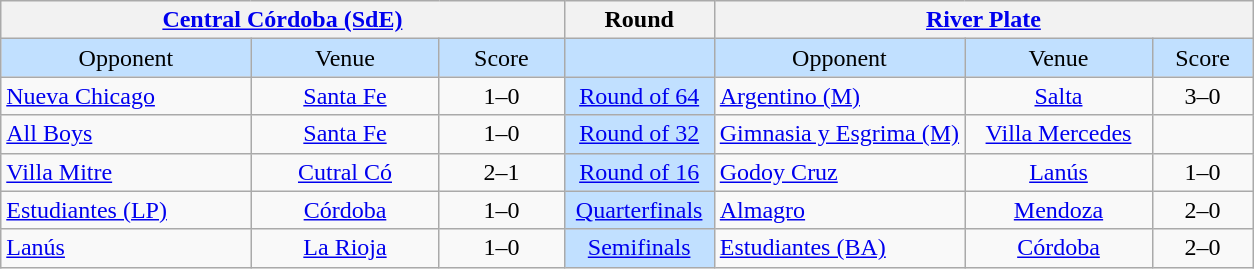<table class="wikitable" style="text-align: center;">
<tr>
<th colspan=3><a href='#'>Central Córdoba (SdE)</a></th>
<th width=12%>Round</th>
<th colspan=3><a href='#'>River Plate</a></th>
</tr>
<tr bgcolor=#c1e0ff>
<td width=20%>Opponent</td>
<td width=15%>Venue</td>
<td width=10%>Score</td>
<td width=10%></td>
<td width=20%>Opponent</td>
<td width=15%>Venue</td>
<td width=10%>Score</td>
</tr>
<tr>
<td align=left><a href='#'>Nueva Chicago</a></td>
<td><a href='#'>Santa Fe</a></td>
<td>1–0</td>
<td bgcolor=#c1e0ff><a href='#'>Round of 64</a></td>
<td align=left><a href='#'>Argentino (M)</a></td>
<td><a href='#'>Salta</a></td>
<td>3–0</td>
</tr>
<tr>
<td align=left><a href='#'>All Boys</a></td>
<td><a href='#'>Santa Fe</a></td>
<td>1–0</td>
<td bgcolor=#c1e0ff><a href='#'>Round of 32</a></td>
<td align=left><a href='#'>Gimnasia y Esgrima (M)</a></td>
<td><a href='#'>Villa Mercedes</a></td>
<td></td>
</tr>
<tr>
<td align=left><a href='#'>Villa Mitre</a></td>
<td><a href='#'>Cutral Có</a></td>
<td>2–1</td>
<td bgcolor=#c1e0ff><a href='#'>Round of 16</a></td>
<td align=left><a href='#'>Godoy Cruz</a></td>
<td><a href='#'>Lanús</a></td>
<td>1–0</td>
</tr>
<tr>
<td align=left><a href='#'>Estudiantes (LP)</a></td>
<td><a href='#'>Córdoba</a></td>
<td>1–0</td>
<td bgcolor=#c1e0ff><a href='#'>Quarterfinals</a></td>
<td align=left><a href='#'>Almagro</a></td>
<td><a href='#'>Mendoza</a></td>
<td>2–0</td>
</tr>
<tr>
<td align=left><a href='#'>Lanús</a></td>
<td><a href='#'>La Rioja</a></td>
<td>1–0</td>
<td bgcolor=#c1e0ff><a href='#'>Semifinals</a></td>
<td align=left><a href='#'>Estudiantes (BA)</a></td>
<td><a href='#'>Córdoba</a></td>
<td>2–0</td>
</tr>
</table>
